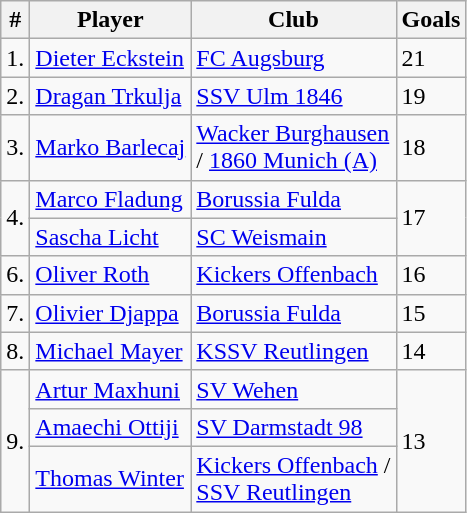<table class="wikitable">
<tr>
<th>#</th>
<th>Player</th>
<th>Club</th>
<th>Goals</th>
</tr>
<tr>
<td>1.</td>
<td> <a href='#'>Dieter Eckstein</a></td>
<td><a href='#'>FC Augsburg</a></td>
<td>21</td>
</tr>
<tr>
<td>2.</td>
<td> <a href='#'>Dragan Trkulja</a></td>
<td><a href='#'>SSV Ulm 1846</a></td>
<td>19</td>
</tr>
<tr>
<td>3.</td>
<td> <a href='#'>Marko Barlecaj</a></td>
<td><a href='#'>Wacker Burghausen</a><br>/ <a href='#'>1860 Munich (A)</a></td>
<td>18</td>
</tr>
<tr>
<td rowspan="2">4.</td>
<td> <a href='#'>Marco Fladung</a></td>
<td><a href='#'>Borussia Fulda</a></td>
<td rowspan="2">17</td>
</tr>
<tr>
<td> <a href='#'>Sascha Licht</a></td>
<td><a href='#'>SC Weismain</a></td>
</tr>
<tr>
<td>6.</td>
<td> <a href='#'>Oliver Roth</a></td>
<td><a href='#'>Kickers Offenbach</a></td>
<td>16</td>
</tr>
<tr>
<td>7.</td>
<td> <a href='#'>Olivier Djappa</a></td>
<td><a href='#'>Borussia Fulda</a></td>
<td>15</td>
</tr>
<tr>
<td>8.</td>
<td> <a href='#'>Michael Mayer</a></td>
<td><a href='#'>KSSV Reutlingen</a></td>
<td>14</td>
</tr>
<tr>
<td rowspan="3">9.</td>
<td> <a href='#'>Artur Maxhuni</a></td>
<td><a href='#'>SV Wehen</a></td>
<td rowspan="3">13</td>
</tr>
<tr>
<td> <a href='#'>Amaechi Ottiji</a></td>
<td><a href='#'>SV Darmstadt 98</a></td>
</tr>
<tr>
<td> <a href='#'>Thomas Winter</a></td>
<td><a href='#'>Kickers Offenbach</a> /<br><a href='#'>SSV Reutlingen</a></td>
</tr>
</table>
